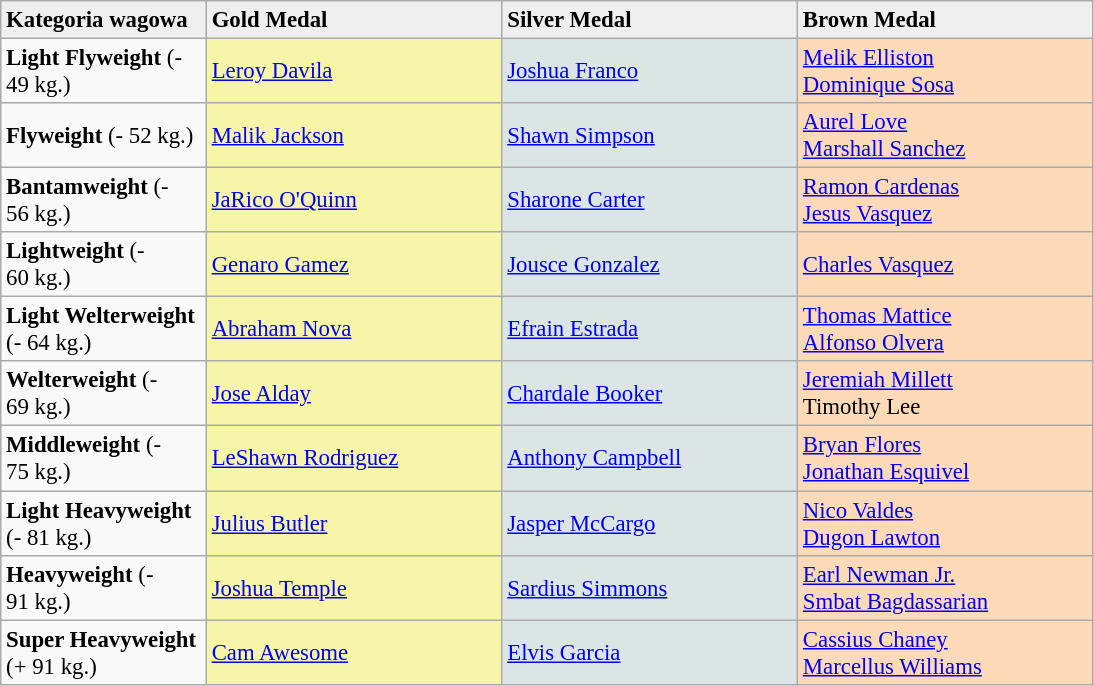<table class="wikitable" style="text-align: center; font-size: 95%; border: gray solid 1px; border-collapse: collapse;">
<tr align="left" bgcolor="#EFEFEF">
<td width=130><strong>Kategoria wagowa</strong></td>
<td width=190><strong>Gold Medal</strong></td>
<td width=190><strong>Silver Medal</strong></td>
<td width=190><strong>Brown Medal</strong></td>
</tr>
<tr align="left">
<td><strong>Light Flyweight</strong> (- 49 kg.)</td>
<td style="background:#F7F6A8;"><a href='#'>Leroy Davila</a></td>
<td style="background:#DCE5E5;"><a href='#'>Joshua Franco</a></td>
<td style="background:#FFDAB9;"><a href='#'>Melik Elliston</a> <br><a href='#'>Dominique Sosa</a></td>
</tr>
<tr align="left">
<td><strong>Flyweight</strong> (- 52 kg.)</td>
<td style="background:#F7F6A8;"><a href='#'>Malik Jackson</a></td>
<td style="background:#DCE5E5;"><a href='#'>Shawn Simpson</a></td>
<td style="background:#FFDAB9;"><a href='#'>Aurel Love</a> <br><a href='#'>Marshall Sanchez</a></td>
</tr>
<tr align="left">
<td><strong>Bantamweight</strong> (- 56 kg.)</td>
<td style="background:#F7F6A8;"><a href='#'>JaRico O'Quinn</a></td>
<td style="background:#DCE5E5;"><a href='#'>Sharone Carter</a></td>
<td style="background:#FFDAB9;"><a href='#'>Ramon Cardenas</a><br><a href='#'>Jesus Vasquez</a></td>
</tr>
<tr align="left">
<td><strong>Lightweight</strong> (- 60 kg.)</td>
<td style="background:#F7F6A8;"><a href='#'>Genaro Gamez</a></td>
<td style="background:#DCE5E5;"><a href='#'>Jousce Gonzalez</a></td>
<td style="background:#FFDAB9;"><a href='#'>Charles Vasquez</a><br></td>
</tr>
<tr align="left">
<td><strong>Light Welterweight</strong> (- 64 kg.)</td>
<td style="background:#F7F6A8;"><a href='#'>Abraham Nova</a></td>
<td style="background:#DCE5E5;"><a href='#'>Efrain Estrada</a></td>
<td style="background:#FFDAB9;"><a href='#'>Thomas Mattice</a><br><a href='#'>Alfonso Olvera</a></td>
</tr>
<tr align="left">
<td><strong>Welterweight</strong> (- 69 kg.)</td>
<td style="background:#F7F6A8;"><a href='#'>Jose Alday</a></td>
<td style="background:#DCE5E5;"><a href='#'>Chardale Booker</a></td>
<td style="background:#FFDAB9;"><a href='#'>Jeremiah Millett</a><br>Timothy Lee</td>
</tr>
<tr align="left">
<td><strong>Middleweight</strong> (- 75 kg.)</td>
<td style="background:#F7F6A8;"><a href='#'>LeShawn Rodriguez</a></td>
<td style="background:#DCE5E5;"><a href='#'>Anthony Campbell</a></td>
<td style="background:#FFDAB9;"><a href='#'>Bryan Flores</a> <br><a href='#'>Jonathan Esquivel</a></td>
</tr>
<tr align="left">
<td><strong>Light Heavyweight</strong> (- 81 kg.)</td>
<td style="background:#F7F6A8;"><a href='#'>Julius Butler</a></td>
<td style="background:#DCE5E5;"><a href='#'>Jasper McCargo</a></td>
<td style="background:#FFDAB9;"><a href='#'>Nico Valdes</a> <br><a href='#'>Dugon Lawton</a></td>
</tr>
<tr align="left">
<td><strong>Heavyweight</strong> (- 91 kg.)</td>
<td style="background:#F7F6A8;"><a href='#'>Joshua Temple</a></td>
<td style="background:#DCE5E5;"><a href='#'>Sardius Simmons</a></td>
<td style="background:#FFDAB9;"><a href='#'>Earl Newman Jr.</a><br><a href='#'>Smbat Bagdassarian</a></td>
</tr>
<tr align="left">
<td><strong>Super Heavyweight</strong> (+ 91 kg.)</td>
<td style="background:#F7F6A8;"><a href='#'>Cam Awesome</a></td>
<td style="background:#DCE5E5;"><a href='#'>Elvis Garcia</a></td>
<td style="background:#FFDAB9;"><a href='#'>Cassius Chaney</a><br><a href='#'>Marcellus Williams</a></td>
</tr>
</table>
